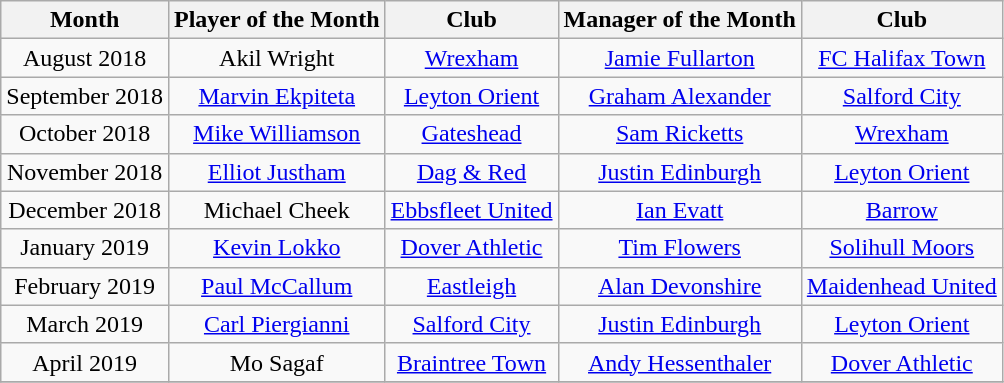<table class=wikitable style="text-align:center">
<tr>
<th>Month</th>
<th>Player of the Month</th>
<th>Club</th>
<th>Manager of the Month</th>
<th>Club</th>
</tr>
<tr>
<td>August 2018</td>
<td>Akil Wright</td>
<td><a href='#'>Wrexham</a></td>
<td><a href='#'>Jamie Fullarton</a></td>
<td><a href='#'>FC Halifax Town</a></td>
</tr>
<tr>
<td>September 2018</td>
<td><a href='#'>Marvin Ekpiteta</a></td>
<td><a href='#'>Leyton Orient</a></td>
<td><a href='#'>Graham Alexander</a></td>
<td><a href='#'>Salford City</a></td>
</tr>
<tr>
<td>October 2018</td>
<td><a href='#'>Mike Williamson</a></td>
<td><a href='#'>Gateshead</a></td>
<td><a href='#'>Sam Ricketts</a></td>
<td><a href='#'>Wrexham</a></td>
</tr>
<tr>
<td>November 2018</td>
<td><a href='#'>Elliot Justham</a></td>
<td><a href='#'>Dag & Red</a></td>
<td><a href='#'>Justin Edinburgh</a></td>
<td><a href='#'>Leyton Orient</a></td>
</tr>
<tr>
<td>December 2018</td>
<td>Michael Cheek</td>
<td><a href='#'>Ebbsfleet United</a></td>
<td><a href='#'>Ian Evatt</a></td>
<td><a href='#'>Barrow</a></td>
</tr>
<tr>
<td>January 2019</td>
<td><a href='#'>Kevin Lokko</a></td>
<td><a href='#'>Dover Athletic</a></td>
<td><a href='#'>Tim Flowers</a></td>
<td><a href='#'>Solihull Moors</a></td>
</tr>
<tr>
<td>February 2019</td>
<td><a href='#'>Paul McCallum</a></td>
<td><a href='#'>Eastleigh</a></td>
<td><a href='#'>Alan Devonshire</a></td>
<td><a href='#'>Maidenhead United</a></td>
</tr>
<tr>
<td>March 2019</td>
<td><a href='#'>Carl Piergianni</a></td>
<td><a href='#'>Salford City</a></td>
<td><a href='#'>Justin Edinburgh</a></td>
<td><a href='#'>Leyton Orient</a></td>
</tr>
<tr>
<td>April 2019</td>
<td>Mo Sagaf</td>
<td><a href='#'>Braintree Town</a></td>
<td><a href='#'>Andy Hessenthaler</a></td>
<td><a href='#'>Dover Athletic</a></td>
</tr>
<tr>
</tr>
</table>
